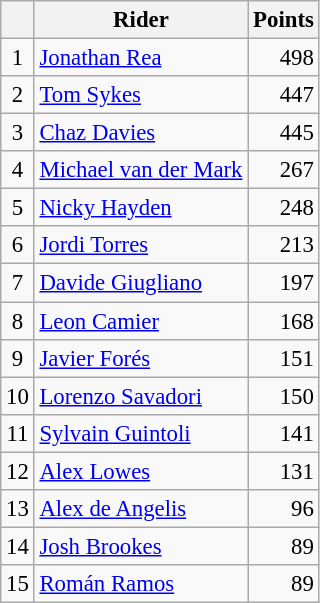<table class="wikitable" style="font-size: 95%;">
<tr>
<th></th>
<th>Rider</th>
<th>Points</th>
</tr>
<tr>
<td align=center>1</td>
<td> <a href='#'>Jonathan Rea</a></td>
<td align=right>498</td>
</tr>
<tr>
<td align=center>2</td>
<td> <a href='#'>Tom Sykes</a></td>
<td align=right>447</td>
</tr>
<tr>
<td align=center>3</td>
<td> <a href='#'>Chaz Davies</a></td>
<td align=right>445</td>
</tr>
<tr>
<td align=center>4</td>
<td> <a href='#'>Michael van der Mark</a></td>
<td align=right>267</td>
</tr>
<tr>
<td align=center>5</td>
<td> <a href='#'>Nicky Hayden</a></td>
<td align=right>248</td>
</tr>
<tr>
<td align=center>6</td>
<td> <a href='#'>Jordi Torres</a></td>
<td align=right>213</td>
</tr>
<tr>
<td align=center>7</td>
<td> <a href='#'>Davide Giugliano</a></td>
<td align=right>197</td>
</tr>
<tr>
<td align=center>8</td>
<td> <a href='#'>Leon Camier</a></td>
<td align=right>168</td>
</tr>
<tr>
<td align=center>9</td>
<td> <a href='#'>Javier Forés</a></td>
<td align=right>151</td>
</tr>
<tr>
<td align=center>10</td>
<td> <a href='#'>Lorenzo Savadori</a></td>
<td align=right>150</td>
</tr>
<tr>
<td align=center>11</td>
<td> <a href='#'>Sylvain Guintoli</a></td>
<td align=right>141</td>
</tr>
<tr>
<td align=center>12</td>
<td> <a href='#'>Alex Lowes</a></td>
<td align=right>131</td>
</tr>
<tr>
<td align=center>13</td>
<td> <a href='#'>Alex de Angelis</a></td>
<td align=right>96</td>
</tr>
<tr>
<td align=center>14</td>
<td> <a href='#'>Josh Brookes</a></td>
<td align=right>89</td>
</tr>
<tr>
<td align=center>15</td>
<td> <a href='#'>Román Ramos</a></td>
<td align=right>89</td>
</tr>
</table>
